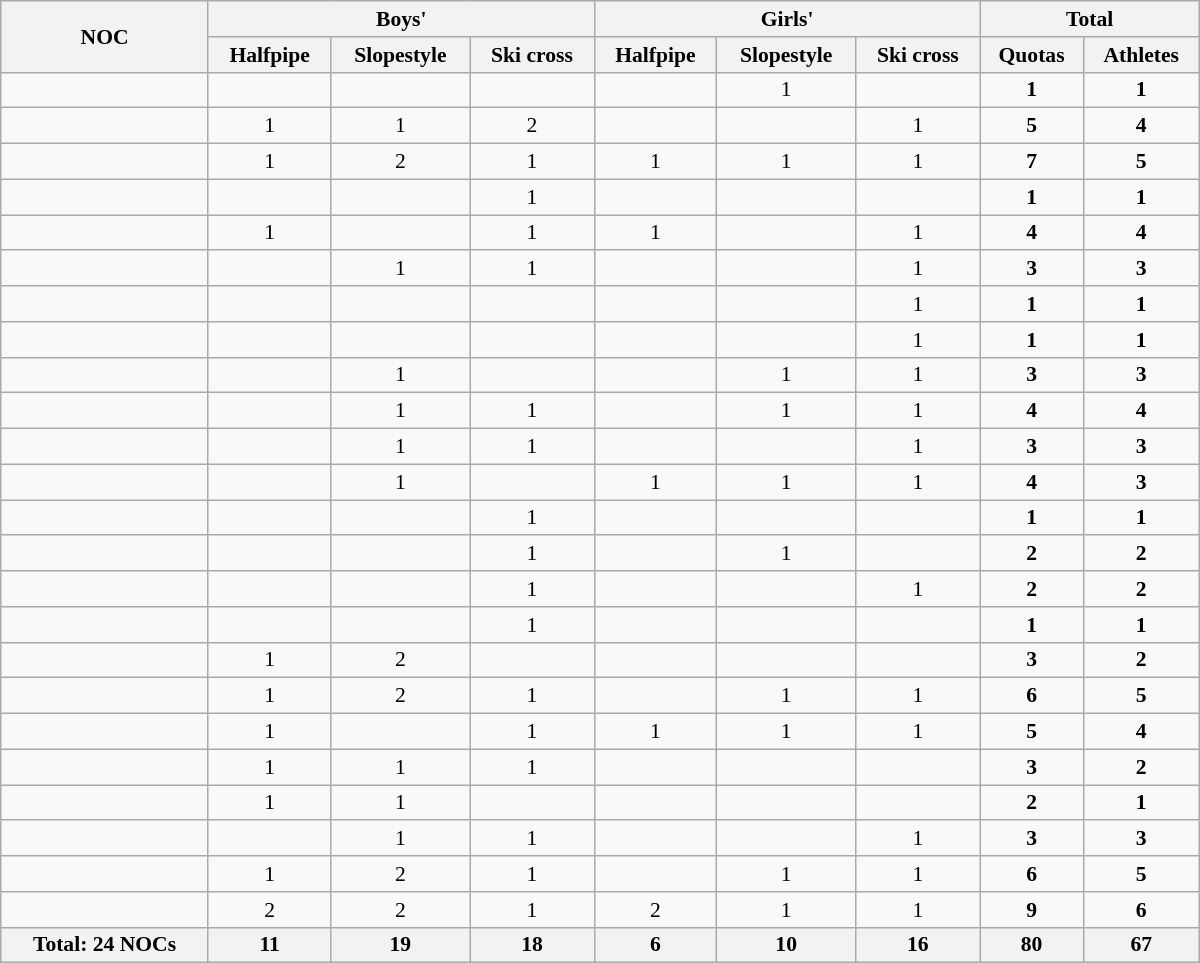<table class="wikitable" width=800 style="text-align:center; font-size:90%">
<tr>
<th rowspan="2" align="left">NOC</th>
<th colspan="3">Boys'</th>
<th colspan="3">Girls'</th>
<th colspan="2">Total</th>
</tr>
<tr>
<th>Halfpipe</th>
<th>Slopestyle</th>
<th>Ski cross</th>
<th>Halfpipe</th>
<th>Slopestyle</th>
<th>Ski cross</th>
<th>Quotas</th>
<th>Athletes</th>
</tr>
<tr>
<td align=left></td>
<td></td>
<td></td>
<td></td>
<td></td>
<td>1</td>
<td></td>
<td><strong>1</strong></td>
<td><strong>1</strong></td>
</tr>
<tr>
<td align=left></td>
<td>1</td>
<td>1</td>
<td>2</td>
<td></td>
<td></td>
<td>1</td>
<td><strong>5</strong></td>
<td><strong>4</strong></td>
</tr>
<tr>
<td align=left></td>
<td>1</td>
<td>2</td>
<td>1</td>
<td>1</td>
<td>1</td>
<td>1</td>
<td><strong>7</strong></td>
<td><strong>5</strong></td>
</tr>
<tr>
<td align=left></td>
<td></td>
<td></td>
<td>1</td>
<td></td>
<td></td>
<td></td>
<td><strong>1</strong></td>
<td><strong>1</strong></td>
</tr>
<tr>
<td align=left></td>
<td>1</td>
<td></td>
<td>1</td>
<td>1</td>
<td></td>
<td>1</td>
<td><strong>4</strong></td>
<td><strong>4</strong></td>
</tr>
<tr>
<td align=left></td>
<td></td>
<td>1</td>
<td>1</td>
<td></td>
<td></td>
<td>1</td>
<td><strong>3</strong></td>
<td><strong>3</strong></td>
</tr>
<tr>
<td align=left></td>
<td></td>
<td></td>
<td></td>
<td></td>
<td></td>
<td>1</td>
<td><strong>1</strong></td>
<td><strong>1</strong></td>
</tr>
<tr>
<td align=left></td>
<td></td>
<td></td>
<td></td>
<td></td>
<td></td>
<td>1</td>
<td><strong>1</strong></td>
<td><strong>1</strong></td>
</tr>
<tr>
<td align=left></td>
<td></td>
<td>1</td>
<td></td>
<td></td>
<td>1</td>
<td>1</td>
<td><strong>3</strong></td>
<td><strong>3</strong></td>
</tr>
<tr>
<td align=left></td>
<td></td>
<td>1</td>
<td>1</td>
<td></td>
<td>1</td>
<td>1</td>
<td><strong>4</strong></td>
<td><strong>4</strong></td>
</tr>
<tr>
<td align=left></td>
<td></td>
<td>1</td>
<td>1</td>
<td></td>
<td></td>
<td>1</td>
<td><strong>3</strong></td>
<td><strong>3</strong></td>
</tr>
<tr>
<td align=left></td>
<td></td>
<td>1</td>
<td></td>
<td>1</td>
<td>1</td>
<td>1</td>
<td><strong>4</strong></td>
<td><strong>3</strong></td>
</tr>
<tr>
<td align=left></td>
<td></td>
<td></td>
<td>1</td>
<td></td>
<td></td>
<td></td>
<td><strong>1</strong></td>
<td><strong>1</strong></td>
</tr>
<tr>
<td align=left></td>
<td></td>
<td></td>
<td>1</td>
<td></td>
<td>1</td>
<td></td>
<td><strong>2</strong></td>
<td><strong>2</strong></td>
</tr>
<tr>
<td align=left></td>
<td></td>
<td></td>
<td>1</td>
<td></td>
<td></td>
<td>1</td>
<td><strong>2</strong></td>
<td><strong>2</strong></td>
</tr>
<tr>
<td align=left></td>
<td></td>
<td></td>
<td>1</td>
<td></td>
<td></td>
<td></td>
<td><strong>1</strong></td>
<td><strong>1</strong></td>
</tr>
<tr>
<td align=left></td>
<td>1</td>
<td>2</td>
<td></td>
<td></td>
<td></td>
<td></td>
<td><strong>3</strong></td>
<td><strong>2</strong></td>
</tr>
<tr>
<td align=left></td>
<td>1</td>
<td>2</td>
<td>1</td>
<td></td>
<td>1</td>
<td>1</td>
<td><strong>6</strong></td>
<td><strong>5</strong></td>
</tr>
<tr>
<td align=left></td>
<td>1</td>
<td></td>
<td>1</td>
<td>1</td>
<td>1</td>
<td>1</td>
<td><strong>5</strong></td>
<td><strong>4</strong></td>
</tr>
<tr>
<td align=left></td>
<td>1</td>
<td>1</td>
<td>1</td>
<td></td>
<td></td>
<td></td>
<td><strong>3</strong></td>
<td><strong>2</strong></td>
</tr>
<tr>
<td align=left></td>
<td>1</td>
<td>1</td>
<td></td>
<td></td>
<td></td>
<td></td>
<td><strong>2</strong></td>
<td><strong>1</strong></td>
</tr>
<tr>
<td align=left></td>
<td></td>
<td>1</td>
<td>1</td>
<td></td>
<td></td>
<td>1</td>
<td><strong>3</strong></td>
<td><strong>3</strong></td>
</tr>
<tr>
<td align=left></td>
<td>1</td>
<td>2</td>
<td>1</td>
<td></td>
<td>1</td>
<td>1</td>
<td><strong>6</strong></td>
<td><strong>5</strong></td>
</tr>
<tr>
<td align=left></td>
<td>2</td>
<td>2</td>
<td>1</td>
<td>2</td>
<td>1</td>
<td>1</td>
<td><strong>9</strong></td>
<td><strong>6</strong></td>
</tr>
<tr>
<th>Total: 24 NOCs</th>
<th>11</th>
<th>19</th>
<th>18</th>
<th>6</th>
<th>10</th>
<th>16</th>
<th>80</th>
<th>67</th>
</tr>
</table>
